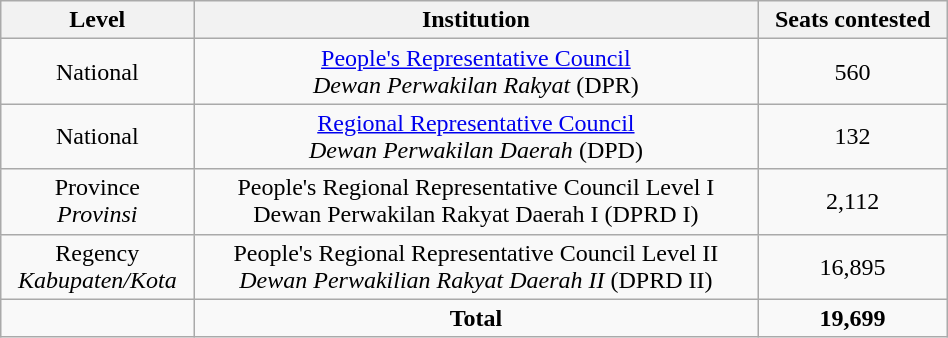<table class="wikitable" style="text-align:center; width:50%;">
<tr>
<th scope="col">Level</th>
<th scope="col">Institution</th>
<th scope="col">Seats contested</th>
</tr>
<tr>
<td>National</td>
<td><a href='#'>People's Representative Council</a><br><em>Dewan Perwakilan Rakyat</em> (DPR)</td>
<td>560</td>
</tr>
<tr>
<td>National</td>
<td><a href='#'>Regional Representative Council</a><br><em>Dewan Perwakilan Daerah</em> (DPD)</td>
<td>132</td>
</tr>
<tr>
<td>Province<br><em>Provinsi</em></td>
<td>People's Regional Representative Council Level I<br>Dewan Perwakilan Rakyat Daerah I (DPRD I)</td>
<td>2,112</td>
</tr>
<tr>
<td>Regency<br><em>Kabupaten/Kota</em></td>
<td>People's Regional Representative Council Level II<br><em>Dewan Perwakilian Rakyat Daerah II</em> (DPRD II)</td>
<td>16,895</td>
</tr>
<tr>
<td></td>
<td><strong>Total</strong></td>
<td><strong>19,699</strong></td>
</tr>
</table>
